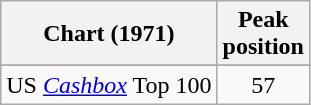<table class="wikitable sortable">
<tr>
<th align="left">Chart (1971)</th>
<th align="left">Peak<br>position</th>
</tr>
<tr>
</tr>
<tr>
</tr>
<tr>
<td align="left">US <em><a href='#'>Cashbox</a></em> Top 100</td>
<td style="text-align:center;">57</td>
</tr>
</table>
